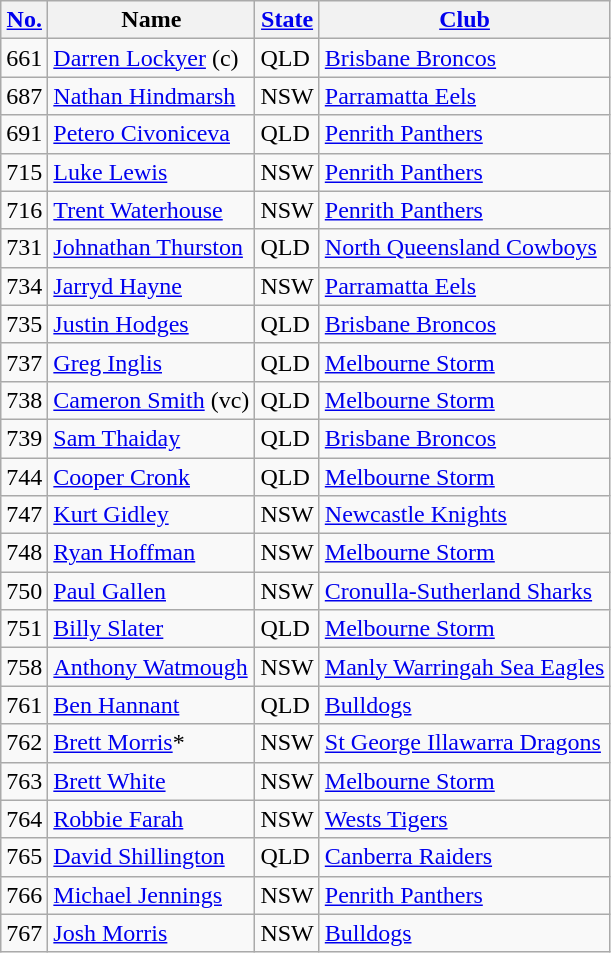<table class="wikitable sortable">
<tr>
<th scope="col"><a href='#'>No.</a></th>
<th scope="col">Name</th>
<th scope="col"><a href='#'>State</a></th>
<th scope="col"><a href='#'>Club</a></th>
</tr>
<tr>
<td>661</td>
<td><a href='#'>Darren Lockyer</a> (c)</td>
<td>QLD</td>
<td><a href='#'>Brisbane Broncos</a></td>
</tr>
<tr>
<td>687</td>
<td><a href='#'>Nathan Hindmarsh</a></td>
<td>NSW</td>
<td><a href='#'>Parramatta Eels</a></td>
</tr>
<tr>
<td>691</td>
<td><a href='#'>Petero Civoniceva</a></td>
<td>QLD</td>
<td><a href='#'>Penrith Panthers</a></td>
</tr>
<tr>
<td>715</td>
<td><a href='#'>Luke Lewis</a></td>
<td>NSW</td>
<td><a href='#'>Penrith Panthers</a></td>
</tr>
<tr>
<td>716</td>
<td><a href='#'>Trent Waterhouse</a></td>
<td>NSW</td>
<td><a href='#'>Penrith Panthers</a></td>
</tr>
<tr>
<td>731</td>
<td><a href='#'>Johnathan Thurston</a></td>
<td>QLD</td>
<td><a href='#'>North Queensland Cowboys</a></td>
</tr>
<tr>
<td>734</td>
<td><a href='#'>Jarryd Hayne</a></td>
<td>NSW</td>
<td><a href='#'>Parramatta Eels</a></td>
</tr>
<tr>
<td>735</td>
<td><a href='#'>Justin Hodges</a></td>
<td>QLD</td>
<td><a href='#'>Brisbane Broncos</a></td>
</tr>
<tr>
<td>737</td>
<td><a href='#'>Greg Inglis</a></td>
<td>QLD</td>
<td><a href='#'>Melbourne Storm</a></td>
</tr>
<tr>
<td>738</td>
<td><a href='#'>Cameron Smith</a> (vc)</td>
<td>QLD</td>
<td><a href='#'>Melbourne Storm</a></td>
</tr>
<tr>
<td>739</td>
<td><a href='#'>Sam Thaiday</a></td>
<td>QLD</td>
<td><a href='#'>Brisbane Broncos</a></td>
</tr>
<tr>
<td>744</td>
<td><a href='#'>Cooper Cronk</a></td>
<td>QLD</td>
<td><a href='#'>Melbourne Storm</a></td>
</tr>
<tr>
<td>747</td>
<td><a href='#'>Kurt Gidley</a></td>
<td>NSW</td>
<td><a href='#'>Newcastle Knights</a></td>
</tr>
<tr>
<td>748</td>
<td><a href='#'>Ryan Hoffman</a></td>
<td>NSW</td>
<td><a href='#'>Melbourne Storm</a></td>
</tr>
<tr>
<td>750</td>
<td><a href='#'>Paul Gallen</a></td>
<td>NSW</td>
<td><a href='#'>Cronulla-Sutherland Sharks</a></td>
</tr>
<tr>
<td>751</td>
<td><a href='#'>Billy Slater</a></td>
<td>QLD</td>
<td><a href='#'>Melbourne Storm</a></td>
</tr>
<tr>
<td>758</td>
<td><a href='#'>Anthony Watmough</a></td>
<td>NSW</td>
<td><a href='#'>Manly Warringah Sea Eagles</a></td>
</tr>
<tr>
<td>761</td>
<td><a href='#'>Ben Hannant</a></td>
<td>QLD</td>
<td><a href='#'>Bulldogs</a></td>
</tr>
<tr>
<td>762</td>
<td><a href='#'>Brett Morris</a>*</td>
<td>NSW</td>
<td><a href='#'>St George Illawarra Dragons</a></td>
</tr>
<tr>
<td>763</td>
<td><a href='#'>Brett White</a></td>
<td>NSW</td>
<td><a href='#'>Melbourne Storm</a></td>
</tr>
<tr>
<td>764</td>
<td><a href='#'>Robbie Farah</a></td>
<td>NSW</td>
<td><a href='#'>Wests Tigers</a></td>
</tr>
<tr>
<td>765</td>
<td><a href='#'>David Shillington</a></td>
<td>QLD</td>
<td><a href='#'>Canberra Raiders</a></td>
</tr>
<tr>
<td>766</td>
<td><a href='#'>Michael Jennings</a></td>
<td>NSW</td>
<td><a href='#'>Penrith Panthers</a></td>
</tr>
<tr>
<td>767</td>
<td><a href='#'>Josh Morris</a></td>
<td>NSW</td>
<td><a href='#'>Bulldogs</a></td>
</tr>
</table>
